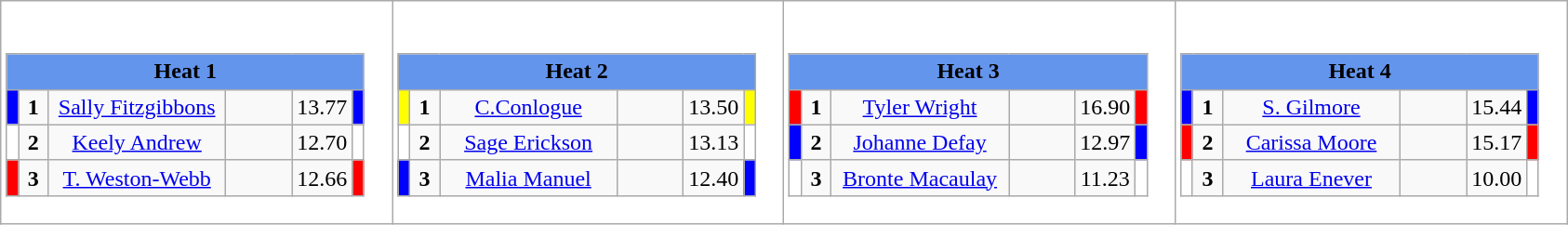<table class="wikitable" style="background:#fff;">
<tr>
<td><div><br><table class="wikitable">
<tr>
<td colspan="6"  style="text-align:center; background:#6495ed;"><strong>Heat 1</strong></td>
</tr>
<tr>
<td style="width:01px; background: #00f;"></td>
<td style="width:14px; text-align:center;"><strong>1</strong></td>
<td style="width:120px; text-align:center;"><a href='#'>Sally Fitzgibbons</a></td>
<td style="width:40px; text-align:center;"></td>
<td style="width:20px; text-align:center;">13.77</td>
<td style="width:01px; background: #00f;"></td>
</tr>
<tr>
<td style="width:01px; background: #fff;"></td>
<td style="width:14px; text-align:center;"><strong>2</strong></td>
<td style="width:120px; text-align:center;"><a href='#'>Keely Andrew</a></td>
<td style="width:40px; text-align:center;"></td>
<td style="width:20px; text-align:center;">12.70</td>
<td style="width:01px; background: #fff;"></td>
</tr>
<tr>
<td style="width:01px; background: #f00;"></td>
<td style="width:14px; text-align:center;"><strong>3</strong></td>
<td style="width:120px; text-align:center;"><a href='#'>T. Weston-Webb</a></td>
<td style="width:40px; text-align:center;"></td>
<td style="width:20px; text-align:center;">12.66</td>
<td style="width:01px; background: #f00;"></td>
</tr>
</table>
</div></td>
<td><div><br><table class="wikitable">
<tr>
<td colspan="6"  style="text-align:center; background:#6495ed;"><strong>Heat 2</strong></td>
</tr>
<tr>
<td style="width:01px; background: #ff0;"></td>
<td style="width:14px; text-align:center;"><strong>1</strong></td>
<td style="width:120px; text-align:center;"><a href='#'>C.Conlogue</a></td>
<td style="width:40px; text-align:center;"></td>
<td style="width:20px; text-align:center;">13.50</td>
<td style="width:01px; background: #ff0;"></td>
</tr>
<tr>
<td style="width:01px; background: #fff;"></td>
<td style="width:14px; text-align:center;"><strong>2</strong></td>
<td style="width:120px; text-align:center;"><a href='#'>Sage Erickson</a></td>
<td style="width:40px; text-align:center;"></td>
<td style="width:20px; text-align:center;">13.13</td>
<td style="width:01px; background: #fff;"></td>
</tr>
<tr>
<td style="width:01px; background: #00f;"></td>
<td style="width:14px; text-align:center;"><strong>3</strong></td>
<td style="width:120px; text-align:center;"><a href='#'>Malia Manuel</a></td>
<td style="width:40px; text-align:center;"></td>
<td style="width:20px; text-align:center;">12.40</td>
<td style="width:01px; background: #00f;"></td>
</tr>
</table>
</div></td>
<td><div><br><table class="wikitable">
<tr>
<td colspan="6"  style="text-align:center; background:#6495ed;"><strong>Heat 3</strong></td>
</tr>
<tr>
<td style="width:01px; background: #f00;"></td>
<td style="width:14px; text-align:center;"><strong>1</strong></td>
<td style="width:120px; text-align:center;"><a href='#'>Tyler Wright</a></td>
<td style="width:40px; text-align:center;"></td>
<td style="width:20px; text-align:center;">16.90</td>
<td style="width:01px; background: #f00;"></td>
</tr>
<tr>
<td style="width:01px; background: #00f;"></td>
<td style="width:14px; text-align:center;"><strong>2</strong></td>
<td style="width:120px; text-align:center;"><a href='#'>Johanne Defay</a></td>
<td style="width:40px; text-align:center;"></td>
<td style="width:20px; text-align:center;">12.97</td>
<td style="width:01px; background: #00f;"></td>
</tr>
<tr>
<td style="width:01px; background: #fff;"></td>
<td style="width:14px; text-align:center;"><strong>3</strong></td>
<td style="width:120px; text-align:center;"><a href='#'>Bronte Macaulay</a></td>
<td style="width:40px; text-align:center;"></td>
<td style="width:20px; text-align:center;">11.23</td>
<td style="width:01px; background: #fff;"></td>
</tr>
</table>
</div></td>
<td><div><br><table class="wikitable">
<tr>
<td colspan="6"  style="text-align:center; background:#6495ed;"><strong>Heat 4</strong></td>
</tr>
<tr>
<td style="width:01px; background: #00f;"></td>
<td style="width:14px; text-align:center;"><strong>1</strong></td>
<td style="width:120px; text-align:center;"><a href='#'>S. Gilmore</a></td>
<td style="width:40px; text-align:center;"></td>
<td style="width:20px; text-align:center;">15.44</td>
<td style="width:01px; background: #00f;"></td>
</tr>
<tr>
<td style="width:01px; background: #f00;"></td>
<td style="width:14px; text-align:center;"><strong>2</strong></td>
<td style="width:120px; text-align:center;"><a href='#'>Carissa Moore</a></td>
<td style="width:40px; text-align:center;"></td>
<td style="width:20px; text-align:center;">15.17</td>
<td style="width:01px; background: #f00;"></td>
</tr>
<tr>
<td style="width:01px; background: #fff;"></td>
<td style="width:14px; text-align:center;"><strong>3</strong></td>
<td style="width:120px; text-align:center;"><a href='#'>Laura Enever</a></td>
<td style="width:40px; text-align:center;"></td>
<td style="width:20px; text-align:center;">10.00</td>
<td style="width:01px; background: #fff;"></td>
</tr>
</table>
</div></td>
</tr>
</table>
